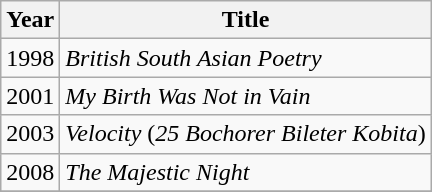<table class="wikitable">
<tr>
<th>Year</th>
<th>Title</th>
</tr>
<tr>
<td rowspan="1">1998</td>
<td><em>British South Asian Poetry</em></td>
</tr>
<tr>
<td rowspan="1">2001</td>
<td><em>My Birth Was Not in Vain</em></td>
</tr>
<tr>
<td rowspan="1">2003</td>
<td><em>Velocity</em> (<em>25 Bochorer Bileter Kobita</em>)</td>
</tr>
<tr>
<td rowspan="1">2008</td>
<td><em>The Majestic Night</em></td>
</tr>
<tr>
</tr>
</table>
